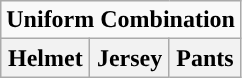<table class="wikitable">
<tr>
<td align="center" Colspan="3"><strong>Uniform Combination</strong></td>
</tr>
<tr align="center">
<th>Helmet</th>
<th>Jersey</th>
<th>Pants</th>
</tr>
</table>
